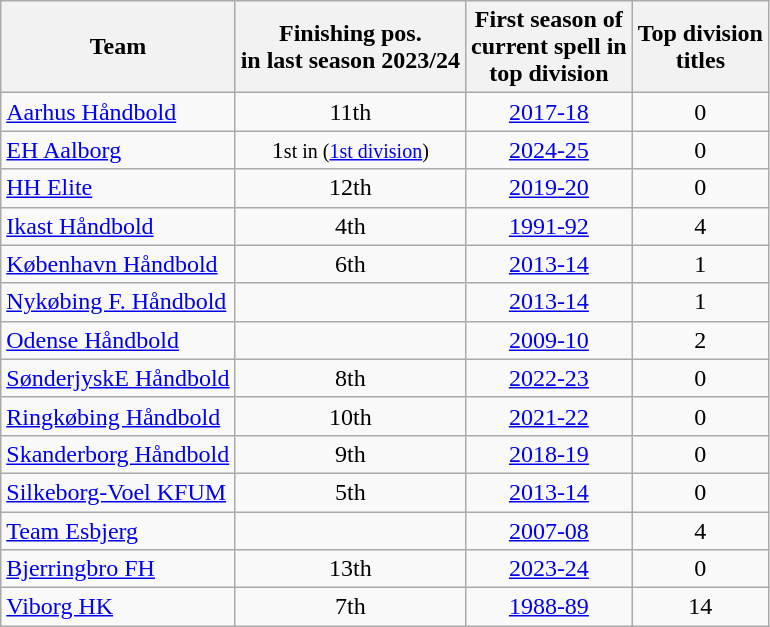<table class="wikitable sortable" style="text-align:center;">
<tr>
<th>Team</th>
<th>Finishing pos.<br>in last season 2023/24</th>
<th>First season of<br>current spell in<br>top division</th>
<th>Top division<br>titles</th>
</tr>
<tr>
<td style="text-align:left;"><a href='#'>Aarhus Håndbold</a></td>
<td>11th</td>
<td><a href='#'>2017-18</a></td>
<td>0</td>
</tr>
<tr>
<td style="text-align:left;"><a href='#'>EH Aalborg</a></td>
<td>1<small>st in (<a href='#'>1st division</a>)</small> </td>
<td><a href='#'>2024-25</a></td>
<td>0</td>
</tr>
<tr>
<td style="text-align:left;"><a href='#'>HH Elite</a></td>
<td>12th</td>
<td><a href='#'>2019-20</a></td>
<td>0</td>
</tr>
<tr>
<td style="text-align:left;"><a href='#'>Ikast Håndbold</a></td>
<td>4th</td>
<td><a href='#'>1991-92</a></td>
<td>4</td>
</tr>
<tr>
<td style="text-align:left;"><a href='#'>København Håndbold</a></td>
<td>6th</td>
<td><a href='#'>2013-14</a></td>
<td>1</td>
</tr>
<tr>
<td style="text-align:left;"><a href='#'>Nykøbing F. Håndbold</a></td>
<td></td>
<td><a href='#'>2013-14</a></td>
<td>1</td>
</tr>
<tr>
<td style="text-align:left;"><a href='#'>Odense Håndbold</a></td>
<td></td>
<td><a href='#'>2009-10</a></td>
<td>2</td>
</tr>
<tr>
<td style="text-align:left;"><a href='#'>SønderjyskE Håndbold</a></td>
<td>8th</td>
<td><a href='#'>2022-23</a></td>
<td>0</td>
</tr>
<tr>
<td style="text-align:left;"><a href='#'>Ringkøbing Håndbold</a></td>
<td>10th</td>
<td><a href='#'>2021-22</a></td>
<td>0</td>
</tr>
<tr>
<td style="text-align:left;"><a href='#'>Skanderborg Håndbold</a></td>
<td>9th</td>
<td><a href='#'>2018-19</a></td>
<td>0</td>
</tr>
<tr>
<td style="text-align:left;"><a href='#'>Silkeborg-Voel KFUM</a></td>
<td>5th</td>
<td><a href='#'>2013-14</a></td>
<td>0</td>
</tr>
<tr>
<td style="text-align:left;"><a href='#'>Team Esbjerg</a></td>
<td></td>
<td><a href='#'>2007-08</a></td>
<td>4</td>
</tr>
<tr>
<td style="text-align:left;"><a href='#'>Bjerringbro FH</a></td>
<td>13th</td>
<td><a href='#'>2023-24</a></td>
<td>0</td>
</tr>
<tr>
<td style="text-align:left;"><a href='#'>Viborg HK</a></td>
<td>7th</td>
<td><a href='#'>1988-89</a></td>
<td>14</td>
</tr>
</table>
